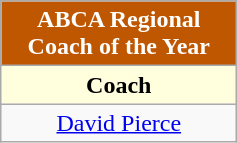<table class="wikitable" style="text-align:center">
<tr>
<td colspan="5" style= "background: #BF5700; color:white"><strong>ABCA Regional Coach of the Year</strong></td>
</tr>
<tr>
<th style="width:150px; background: #ffffdd;">Coach</th>
</tr>
<tr>
<td><a href='#'>David Pierce</a></td>
</tr>
</table>
